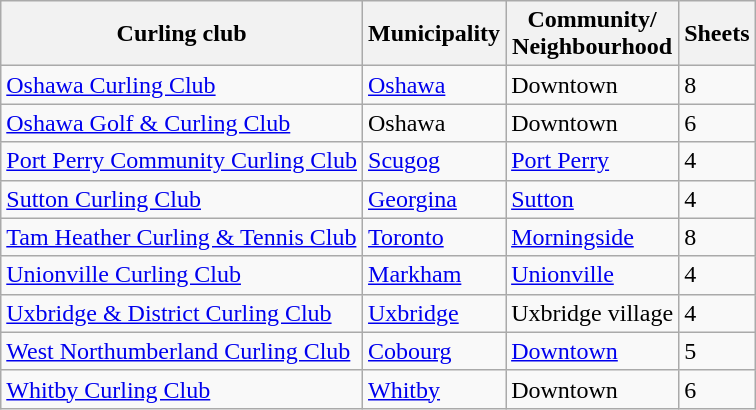<table class="wikitable">
<tr>
<th>Curling club</th>
<th>Municipality</th>
<th>Community/<br>Neighbourhood</th>
<th>Sheets</th>
</tr>
<tr>
<td><a href='#'>Oshawa Curling Club</a></td>
<td><a href='#'>Oshawa</a></td>
<td>Downtown</td>
<td>8</td>
</tr>
<tr>
<td><a href='#'>Oshawa Golf & Curling Club</a></td>
<td>Oshawa</td>
<td>Downtown</td>
<td>6</td>
</tr>
<tr>
<td><a href='#'>Port Perry Community Curling Club</a></td>
<td><a href='#'>Scugog</a></td>
<td><a href='#'>Port Perry</a></td>
<td>4</td>
</tr>
<tr>
<td><a href='#'>Sutton Curling Club</a></td>
<td><a href='#'>Georgina</a></td>
<td><a href='#'>Sutton</a></td>
<td>4</td>
</tr>
<tr>
<td><a href='#'>Tam Heather Curling & Tennis Club</a></td>
<td><a href='#'>Toronto</a></td>
<td><a href='#'>Morningside</a></td>
<td>8</td>
</tr>
<tr>
<td><a href='#'>Unionville Curling Club</a></td>
<td><a href='#'>Markham</a></td>
<td><a href='#'>Unionville</a></td>
<td>4</td>
</tr>
<tr>
<td><a href='#'>Uxbridge & District Curling Club</a></td>
<td><a href='#'>Uxbridge</a></td>
<td>Uxbridge village</td>
<td>4</td>
</tr>
<tr>
<td><a href='#'>West Northumberland Curling Club</a></td>
<td><a href='#'>Cobourg</a></td>
<td><a href='#'>Downtown</a></td>
<td>5</td>
</tr>
<tr>
<td><a href='#'>Whitby Curling Club</a></td>
<td><a href='#'>Whitby</a></td>
<td>Downtown</td>
<td>6</td>
</tr>
</table>
